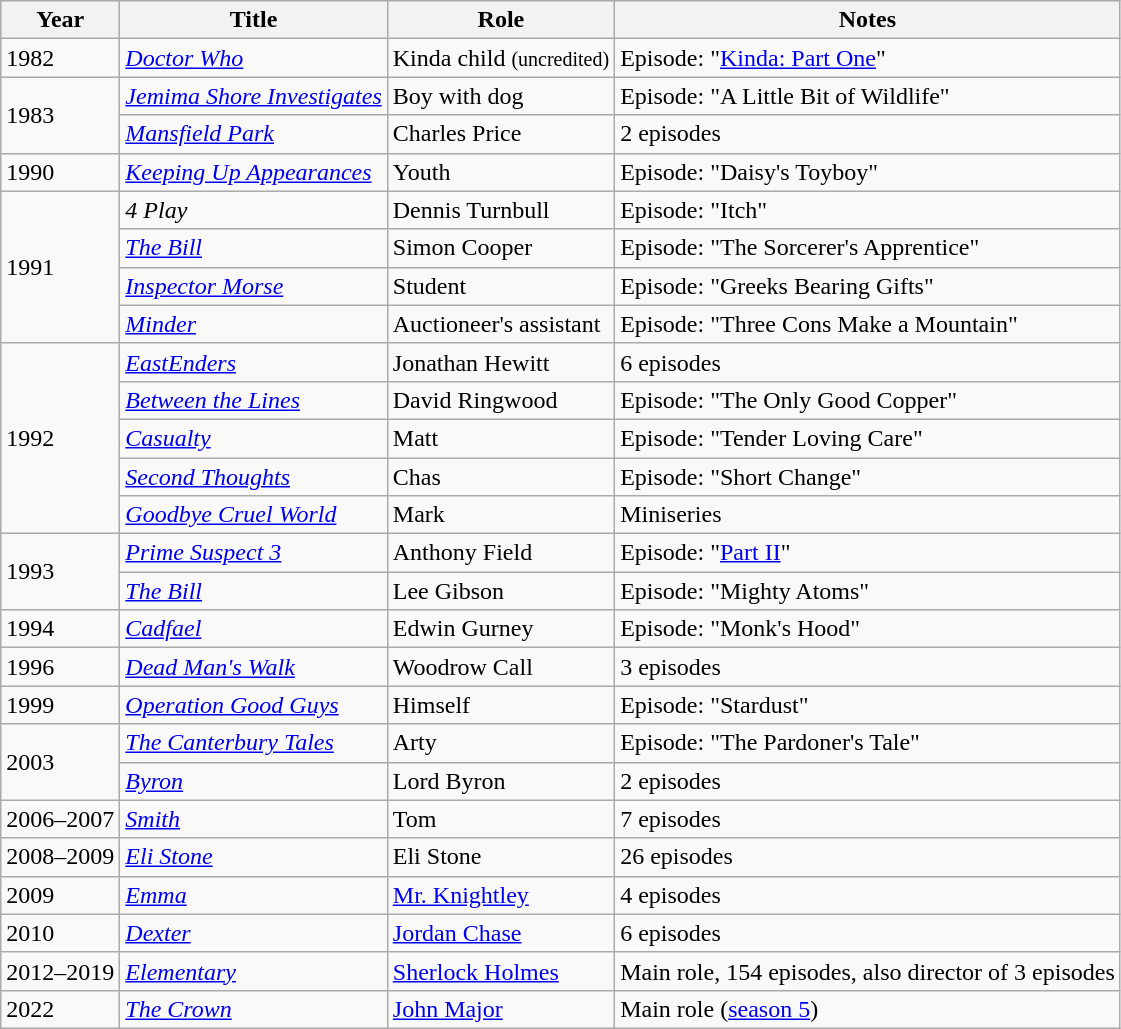<table class = "wikitable sortable">
<tr>
<th>Year</th>
<th>Title</th>
<th>Role</th>
<th class="unsortable">Notes</th>
</tr>
<tr>
<td>1982</td>
<td><em><a href='#'>Doctor Who</a></em></td>
<td>Kinda child <small>(uncredited)</small></td>
<td>Episode: "<a href='#'>Kinda: Part One</a>"</td>
</tr>
<tr>
<td rowspan=2>1983</td>
<td><em><a href='#'>Jemima Shore Investigates</a></em></td>
<td>Boy with dog</td>
<td>Episode: "A Little Bit of Wildlife"</td>
</tr>
<tr>
<td><em><a href='#'>Mansfield Park</a></em></td>
<td>Charles Price</td>
<td>2 episodes</td>
</tr>
<tr>
<td>1990</td>
<td><em><a href='#'>Keeping Up Appearances</a></em></td>
<td>Youth</td>
<td>Episode: "Daisy's Toyboy"</td>
</tr>
<tr>
<td rowspan=4>1991</td>
<td><em>4 Play</em></td>
<td>Dennis Turnbull</td>
<td>Episode: "Itch"</td>
</tr>
<tr>
<td><em><a href='#'>The Bill</a></em></td>
<td>Simon Cooper</td>
<td>Episode: "The Sorcerer's Apprentice"</td>
</tr>
<tr>
<td><em><a href='#'>Inspector Morse</a></em></td>
<td>Student</td>
<td>Episode: "Greeks Bearing Gifts"</td>
</tr>
<tr>
<td><em><a href='#'>Minder</a></em></td>
<td>Auctioneer's assistant</td>
<td>Episode: "Three Cons Make a Mountain"</td>
</tr>
<tr>
<td rowspan=5>1992</td>
<td><em><a href='#'>EastEnders</a></em></td>
<td>Jonathan Hewitt</td>
<td>6 episodes</td>
</tr>
<tr>
<td><em><a href='#'>Between the Lines</a></em></td>
<td>David Ringwood</td>
<td>Episode: "The Only Good Copper"</td>
</tr>
<tr>
<td><em><a href='#'>Casualty</a></em></td>
<td>Matt</td>
<td>Episode: "Tender Loving Care"</td>
</tr>
<tr>
<td><em><a href='#'>Second Thoughts</a></em></td>
<td>Chas</td>
<td>Episode: "Short Change"</td>
</tr>
<tr>
<td><em><a href='#'>Goodbye Cruel World</a></em></td>
<td>Mark</td>
<td>Miniseries</td>
</tr>
<tr>
<td rowspan=2>1993</td>
<td><em><a href='#'>Prime Suspect 3</a></em></td>
<td>Anthony Field</td>
<td>Episode: "<a href='#'>Part II</a>"</td>
</tr>
<tr>
<td><em><a href='#'>The Bill</a></em></td>
<td>Lee Gibson</td>
<td>Episode: "Mighty Atoms"</td>
</tr>
<tr>
<td>1994</td>
<td><em><a href='#'>Cadfael</a></em></td>
<td>Edwin Gurney</td>
<td>Episode: "Monk's Hood"</td>
</tr>
<tr>
<td>1996</td>
<td><em><a href='#'>Dead Man's Walk</a></em></td>
<td>Woodrow Call</td>
<td>3 episodes</td>
</tr>
<tr>
<td>1999</td>
<td><em><a href='#'>Operation Good Guys</a></em></td>
<td>Himself</td>
<td>Episode: "Stardust"</td>
</tr>
<tr>
<td rowspan=2>2003</td>
<td><em><a href='#'>The Canterbury Tales</a></em></td>
<td>Arty</td>
<td>Episode: "The Pardoner's Tale"</td>
</tr>
<tr>
<td><em><a href='#'>Byron</a></em></td>
<td>Lord Byron</td>
<td>2 episodes</td>
</tr>
<tr>
<td>2006–2007</td>
<td><em><a href='#'>Smith</a></em></td>
<td>Tom</td>
<td>7 episodes</td>
</tr>
<tr>
<td>2008–2009</td>
<td><em><a href='#'>Eli Stone</a></em></td>
<td>Eli Stone</td>
<td>26 episodes</td>
</tr>
<tr>
<td>2009</td>
<td><em><a href='#'>Emma</a></em></td>
<td><a href='#'>Mr. Knightley</a></td>
<td>4 episodes</td>
</tr>
<tr>
<td>2010</td>
<td><em><a href='#'>Dexter</a></em></td>
<td><a href='#'>Jordan Chase</a></td>
<td>6 episodes</td>
</tr>
<tr>
<td>2012–2019</td>
<td><em><a href='#'>Elementary</a></em></td>
<td><a href='#'>Sherlock Holmes</a></td>
<td>Main role, 154 episodes, also director of 3 episodes</td>
</tr>
<tr>
<td>2022</td>
<td><em><a href='#'>The Crown</a></em></td>
<td><a href='#'>John Major</a></td>
<td>Main role (<a href='#'>season 5</a>)</td>
</tr>
</table>
